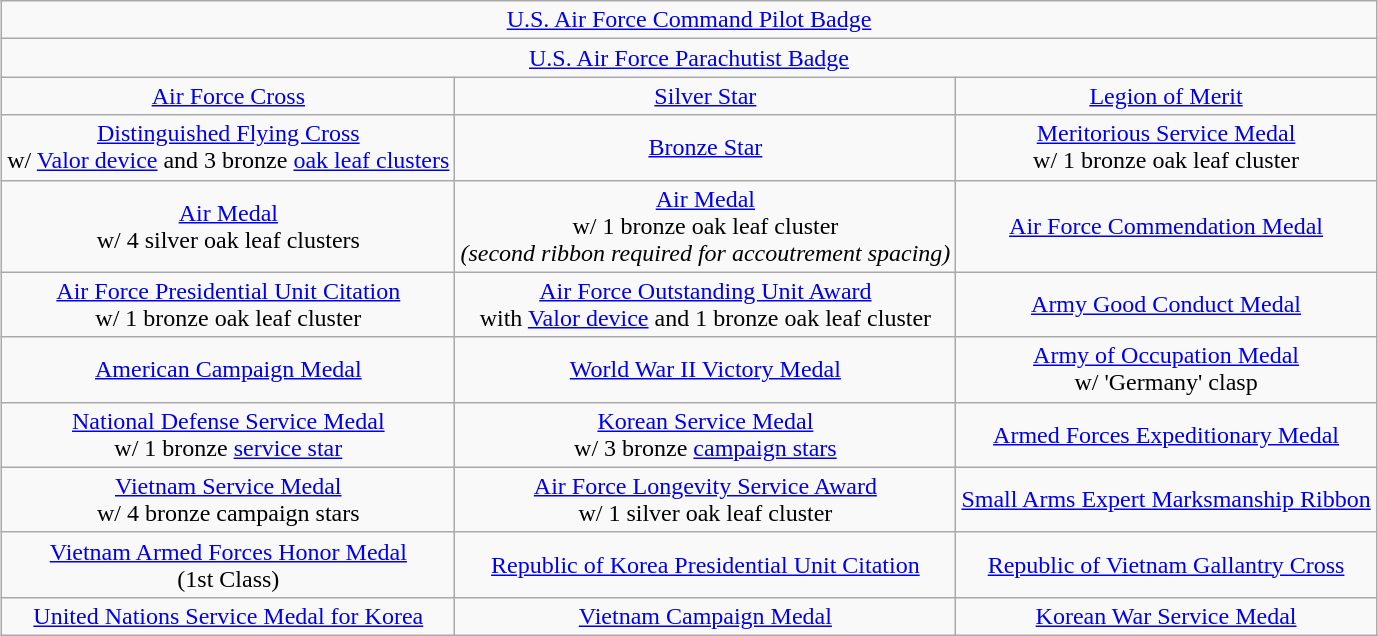<table class="wikitable" style="margin:1em auto; text-align:center;">
<tr>
<td colspan="3"><a href='#'>U.S. Air Force Command Pilot Badge</a></td>
</tr>
<tr>
<td colspan="3"><a href='#'>U.S. Air Force Parachutist Badge</a></td>
</tr>
<tr>
<td><a href='#'>Air Force Cross</a></td>
<td><a href='#'>Silver Star</a></td>
<td><a href='#'>Legion of Merit</a></td>
</tr>
<tr>
<td><a href='#'>Distinguished Flying Cross</a><br>w/ <a href='#'>Valor device</a> and 3 bronze <a href='#'>oak leaf clusters</a></td>
<td><a href='#'>Bronze Star</a></td>
<td><a href='#'>Meritorious Service Medal</a><br>w/ 1 bronze oak leaf cluster</td>
</tr>
<tr>
<td><a href='#'>Air Medal</a><br>w/ 4 silver oak leaf clusters</td>
<td><a href='#'>Air Medal</a><br>w/ 1 bronze oak leaf cluster<br><em>(second ribbon required for accoutrement spacing)</em></td>
<td><a href='#'>Air Force Commendation Medal</a></td>
</tr>
<tr>
<td><a href='#'>Air Force Presidential Unit Citation</a><br>w/ 1 bronze oak leaf cluster</td>
<td><a href='#'>Air Force Outstanding Unit Award</a><br>with <a href='#'>Valor device</a> and 1 bronze oak leaf cluster</td>
<td><a href='#'>Army Good Conduct Medal</a></td>
</tr>
<tr>
<td><a href='#'>American Campaign Medal</a></td>
<td><a href='#'>World War II Victory Medal</a></td>
<td><a href='#'>Army of Occupation Medal</a><br>w/ 'Germany' clasp</td>
</tr>
<tr>
<td><a href='#'>National Defense Service Medal</a><br>w/ 1 bronze <a href='#'>service star</a></td>
<td><a href='#'>Korean Service Medal</a><br>w/ 3 bronze <a href='#'>campaign stars</a></td>
<td><a href='#'>Armed Forces Expeditionary Medal</a></td>
</tr>
<tr>
<td><a href='#'>Vietnam Service Medal</a><br>w/ 4 bronze campaign stars</td>
<td><a href='#'>Air Force Longevity Service Award</a><br>w/ 1 silver oak leaf cluster</td>
<td><a href='#'>Small Arms Expert Marksmanship Ribbon</a></td>
</tr>
<tr>
<td><a href='#'>Vietnam Armed Forces Honor Medal</a><br>(1st Class)</td>
<td><a href='#'>Republic of Korea Presidential Unit Citation</a></td>
<td><a href='#'>Republic of Vietnam Gallantry Cross</a></td>
</tr>
<tr>
<td><a href='#'>United Nations Service Medal for Korea</a></td>
<td><a href='#'>Vietnam Campaign Medal</a></td>
<td><a href='#'>Korean War Service Medal</a></td>
</tr>
</table>
